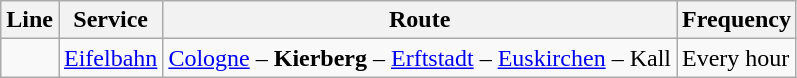<table class="wikitable">
<tr>
<th>Line</th>
<th>Service</th>
<th>Route</th>
<th>Frequency</th>
</tr>
<tr>
<td></td>
<td><a href='#'>Eifelbahn</a></td>
<td><a href='#'>Cologne</a> – <strong>Kierberg</strong> – <a href='#'>Erftstadt</a> – <a href='#'>Euskirchen</a> – Kall</td>
<td>Every hour</td>
</tr>
</table>
